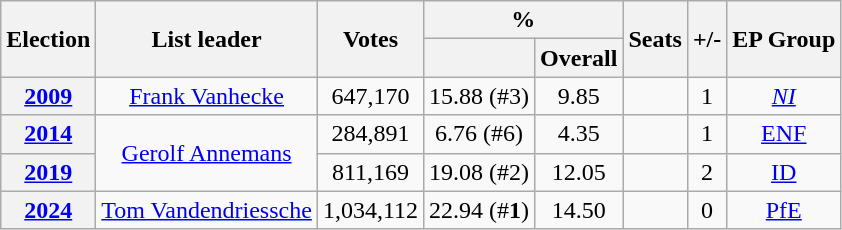<table class="wikitable" style="text-align:center;">
<tr>
<th rowspan=2>Election</th>
<th rowspan=2>List leader</th>
<th rowspan=2>Votes</th>
<th colspan=2>%</th>
<th rowspan=2>Seats</th>
<th rowspan=2>+/-</th>
<th rowspan=2>EP Group</th>
</tr>
<tr>
<th></th>
<th>Overall</th>
</tr>
<tr>
<th><a href='#'>2009</a></th>
<td><a href='#'>Frank Vanhecke</a></td>
<td>647,170</td>
<td>15.88 (#3)</td>
<td>9.85</td>
<td></td>
<td> 1</td>
<td><em><a href='#'>NI</a></em></td>
</tr>
<tr>
<th><a href='#'>2014</a></th>
<td rowspan=2><a href='#'>Gerolf Annemans</a></td>
<td>284,891</td>
<td>6.76 (#6)</td>
<td>4.35</td>
<td></td>
<td> 1</td>
<td><a href='#'>ENF</a></td>
</tr>
<tr>
<th><a href='#'>2019</a></th>
<td>811,169</td>
<td>19.08 (#2)</td>
<td>12.05</td>
<td></td>
<td> 2</td>
<td><a href='#'>ID</a></td>
</tr>
<tr>
<th><a href='#'>2024</a></th>
<td><a href='#'>Tom Vandendriessche</a></td>
<td>1,034,112</td>
<td>22.94 (#<strong>1</strong>)</td>
<td>14.50</td>
<td></td>
<td> 0</td>
<td><a href='#'>PfE</a></td>
</tr>
</table>
